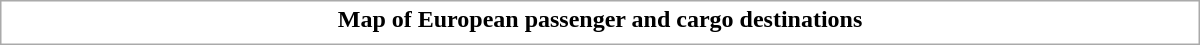<table class="collapsible uncollapsed" style="border:1px #aaa solid; width:50em; margin:0.2em auto">
<tr>
<th>Map of European passenger and cargo destinations</th>
</tr>
<tr>
<td></td>
</tr>
</table>
